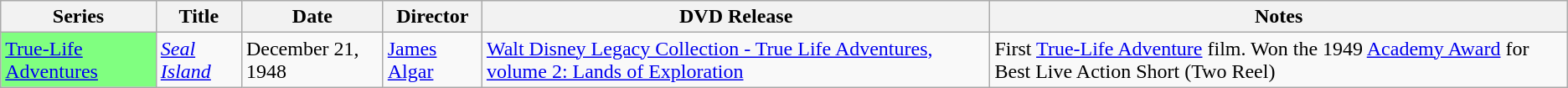<table class="wikitable sortable">
<tr>
<th>Series</th>
<th>Title</th>
<th>Date</th>
<th>Director</th>
<th>DVD Release</th>
<th>Notes</th>
</tr>
<tr>
<td bgcolor="#80ff80"><a href='#'>True-Life Adventures</a></td>
<td><em><a href='#'>Seal Island</a></em></td>
<td>December 21, 1948</td>
<td><a href='#'>James Algar</a></td>
<td><a href='#'>Walt Disney Legacy Collection - True Life Adventures, volume  2: Lands of Exploration</a></td>
<td>First <a href='#'>True-Life Adventure</a> film. Won the 1949 <a href='#'>Academy Award</a> for Best Live Action Short (Two Reel)</td>
</tr>
</table>
